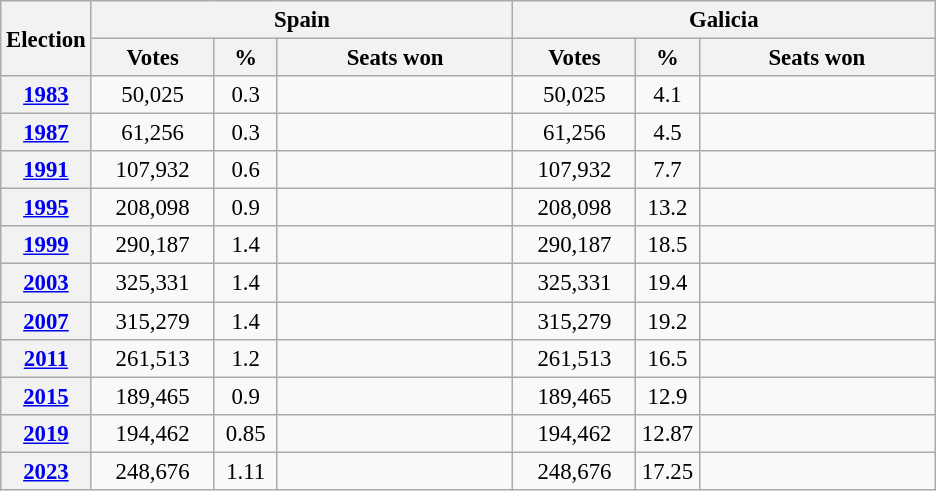<table class="wikitable" style="text-align:center; font-size:95%">
<tr>
<th width="50px" rowspan="2">Election</th>
<th colspan="3">Spain</th>
<th colspan="3">Galicia</th>
</tr>
<tr>
<th width="75px">Votes</th>
<th width="35px">%</th>
<th width="150px">Seats won</th>
<th width="75px">Votes</th>
<th width="35px">%</th>
<th width="150px">Seats won</th>
</tr>
<tr>
<th><a href='#'>1983</a></th>
<td>50,025</td>
<td>0.3</td>
<td></td>
<td>50,025</td>
<td>4.1</td>
<td></td>
</tr>
<tr>
<th><a href='#'>1987</a></th>
<td>61,256</td>
<td>0.3</td>
<td></td>
<td>61,256</td>
<td>4.5</td>
<td></td>
</tr>
<tr>
<th><a href='#'>1991</a></th>
<td>107,932</td>
<td>0.6</td>
<td></td>
<td>107,932</td>
<td>7.7</td>
<td></td>
</tr>
<tr>
<th><a href='#'>1995</a></th>
<td>208,098</td>
<td>0.9</td>
<td></td>
<td>208,098</td>
<td>13.2</td>
<td></td>
</tr>
<tr>
<th><a href='#'>1999</a></th>
<td>290,187</td>
<td>1.4</td>
<td></td>
<td>290,187</td>
<td>18.5</td>
<td></td>
</tr>
<tr>
<th><a href='#'>2003</a></th>
<td>325,331</td>
<td>1.4</td>
<td></td>
<td>325,331</td>
<td>19.4</td>
<td></td>
</tr>
<tr>
<th><a href='#'>2007</a></th>
<td>315,279</td>
<td>1.4</td>
<td></td>
<td>315,279</td>
<td>19.2</td>
<td></td>
</tr>
<tr>
<th><a href='#'>2011</a></th>
<td>261,513</td>
<td>1.2</td>
<td></td>
<td>261,513</td>
<td>16.5</td>
<td></td>
</tr>
<tr>
<th><a href='#'>2015</a></th>
<td>189,465</td>
<td>0.9</td>
<td></td>
<td>189,465</td>
<td>12.9</td>
<td></td>
</tr>
<tr>
<th><a href='#'>2019</a></th>
<td>194,462</td>
<td>0.85</td>
<td></td>
<td>194,462</td>
<td>12.87</td>
<td></td>
</tr>
<tr>
<th><a href='#'>2023</a></th>
<td>248,676</td>
<td>1.11</td>
<td></td>
<td>248,676</td>
<td>17.25</td>
<td></td>
</tr>
</table>
